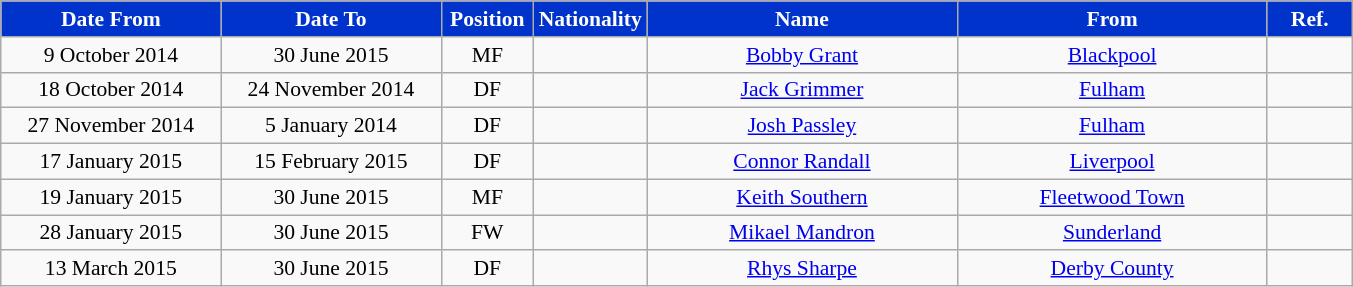<table class="wikitable"  style="text-align:center; font-size:90%; ">
<tr>
<th style="background:#03c; color:white; width:140px;">Date From</th>
<th style="background:#03c; color:white; width:140px;">Date To</th>
<th style="background:#03c; color:white; width:55px;">Position</th>
<th style="background:#03c; color:white; width:55px;">Nationality</th>
<th style="background:#03c; color:white; width:200px;">Name</th>
<th style="background:#03c; color:white; width:200px;">From</th>
<th style="background:#03c; color:white; width:50px;">Ref.</th>
</tr>
<tr>
<td>9 October 2014</td>
<td>30 June 2015</td>
<td>MF</td>
<td></td>
<td><a href='#'>Bobby Grant</a></td>
<td><a href='#'>Blackpool</a></td>
<td></td>
</tr>
<tr>
<td>18 October 2014</td>
<td>24 November 2014</td>
<td>DF</td>
<td></td>
<td><a href='#'>Jack Grimmer</a></td>
<td><a href='#'>Fulham</a></td>
<td></td>
</tr>
<tr>
<td>27 November 2014</td>
<td>5 January 2014</td>
<td>DF</td>
<td></td>
<td><a href='#'>Josh Passley</a></td>
<td><a href='#'>Fulham</a></td>
<td></td>
</tr>
<tr>
<td>17 January 2015</td>
<td>15 February 2015</td>
<td>DF</td>
<td></td>
<td><a href='#'>Connor Randall</a></td>
<td><a href='#'>Liverpool</a></td>
<td></td>
</tr>
<tr>
<td>19 January 2015</td>
<td>30 June 2015</td>
<td>MF</td>
<td></td>
<td><a href='#'>Keith Southern</a></td>
<td><a href='#'>Fleetwood Town</a></td>
<td></td>
</tr>
<tr>
<td>28 January 2015</td>
<td>30 June 2015</td>
<td>FW</td>
<td></td>
<td><a href='#'>Mikael Mandron</a></td>
<td><a href='#'>Sunderland</a></td>
<td></td>
</tr>
<tr>
<td>13 March 2015</td>
<td>30 June 2015</td>
<td>DF</td>
<td></td>
<td><a href='#'>Rhys Sharpe</a></td>
<td><a href='#'>Derby County</a></td>
<td></td>
</tr>
</table>
